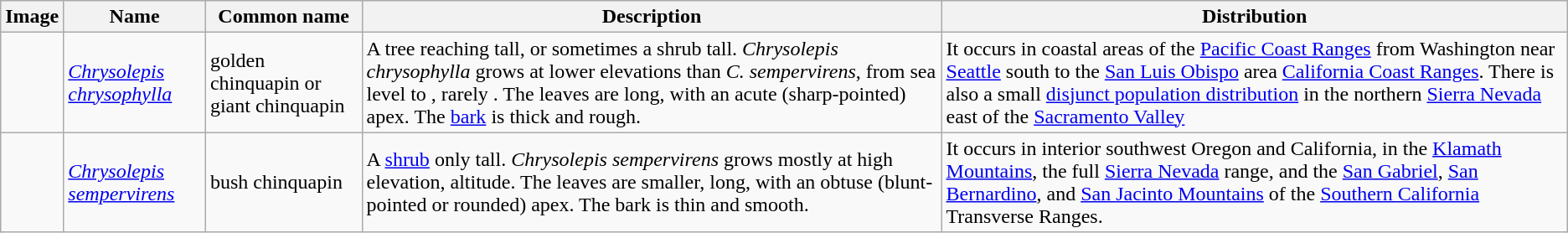<table class="wikitable sortable">
<tr>
<th>Image</th>
<th>Name</th>
<th>Common name</th>
<th>Description</th>
<th>Distribution</th>
</tr>
<tr>
<td></td>
<td><em><a href='#'>Chrysolepis chrysophylla</a></em></td>
<td>golden chinquapin or giant chinquapin</td>
<td>A tree reaching  tall, or sometimes a shrub  tall. <em>Chrysolepis chrysophylla</em> grows at lower elevations than <em>C. sempervirens</em>, from sea level to , rarely . The leaves are  long, with an acute (sharp-pointed) apex. The <a href='#'>bark</a> is thick and rough.</td>
<td>It occurs in coastal areas of the <a href='#'>Pacific Coast Ranges</a> from Washington near <a href='#'>Seattle</a> south to the <a href='#'>San Luis Obispo</a> area <a href='#'>California Coast Ranges</a>. There is also a small <a href='#'>disjunct population distribution</a> in the northern <a href='#'>Sierra Nevada</a> east of the <a href='#'>Sacramento Valley</a></td>
</tr>
<tr>
<td></td>
<td><em><a href='#'>Chrysolepis sempervirens</a></em></td>
<td>bush chinquapin</td>
<td>A <a href='#'>shrub</a> only  tall. <em>Chrysolepis sempervirens</em> grows mostly at high elevation,  altitude. The leaves are smaller,  long, with an obtuse (blunt-pointed or rounded) apex. The bark is thin and smooth.</td>
<td>It occurs in interior southwest Oregon and California, in the <a href='#'>Klamath Mountains</a>, the full <a href='#'>Sierra Nevada</a> range, and the <a href='#'>San Gabriel</a>, <a href='#'>San Bernardino</a>, and <a href='#'>San Jacinto Mountains</a> of the <a href='#'>Southern California</a> Transverse Ranges.</td>
</tr>
</table>
